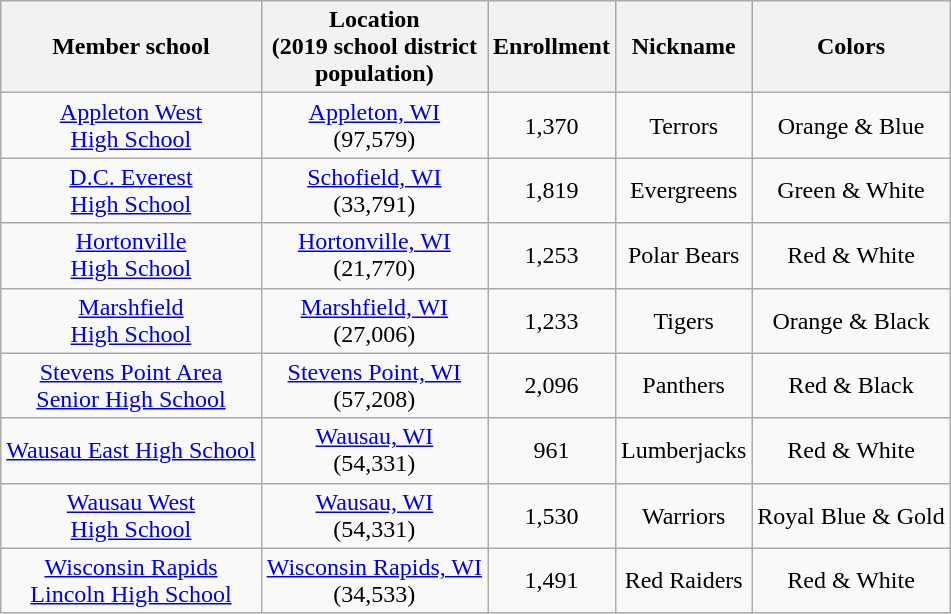<table class="wikitable sortable" style="text-align: center;">
<tr>
<th>Member school</th>
<th>Location<br>(2019 school district<br>population)</th>
<th>Enrollment</th>
<th>Nickname</th>
<th>Colors</th>
</tr>
<tr>
<td><a href='#'>Appleton West<br>High School</a></td>
<td><a href='#'>Appleton, WI</a><br>(97,579)</td>
<td>1,370</td>
<td>Terrors</td>
<td>Orange & Blue<br>  </td>
</tr>
<tr>
<td><a href='#'>D.C. Everest<br>High School</a></td>
<td><a href='#'>Schofield, WI</a><br>(33,791)</td>
<td>1,819</td>
<td>Evergreens</td>
<td>Green & White<br>  </td>
</tr>
<tr>
<td><a href='#'>Hortonville<br>High School</a></td>
<td><a href='#'>Hortonville, WI</a><br>(21,770)</td>
<td>1,253</td>
<td>Polar Bears</td>
<td>Red & White<br>  </td>
</tr>
<tr>
<td><a href='#'>Marshfield<br>High School</a></td>
<td><a href='#'>Marshfield, WI</a><br>(27,006)</td>
<td>1,233</td>
<td>Tigers</td>
<td>Orange & Black<br>  </td>
</tr>
<tr>
<td><a href='#'>Stevens Point Area<br>Senior High School</a></td>
<td><a href='#'>Stevens Point, WI</a><br>(57,208)</td>
<td>2,096</td>
<td>Panthers</td>
<td>Red & Black<br>  </td>
</tr>
<tr>
<td><a href='#'>Wausau East High School</a></td>
<td><a href='#'>Wausau, WI</a><br>(54,331)</td>
<td>961</td>
<td>Lumberjacks</td>
<td>Red & White<br>  </td>
</tr>
<tr>
<td><a href='#'>Wausau West<br>High School</a></td>
<td><a href='#'>Wausau, WI</a><br>(54,331)</td>
<td>1,530</td>
<td>Warriors</td>
<td>Royal Blue & Gold<br>  </td>
</tr>
<tr>
<td><a href='#'>Wisconsin Rapids <br>Lincoln High School</a></td>
<td><a href='#'>Wisconsin Rapids, WI</a><br>(34,533)</td>
<td>1,491</td>
<td>Red Raiders</td>
<td>Red & White<br>  </td>
</tr>
</table>
